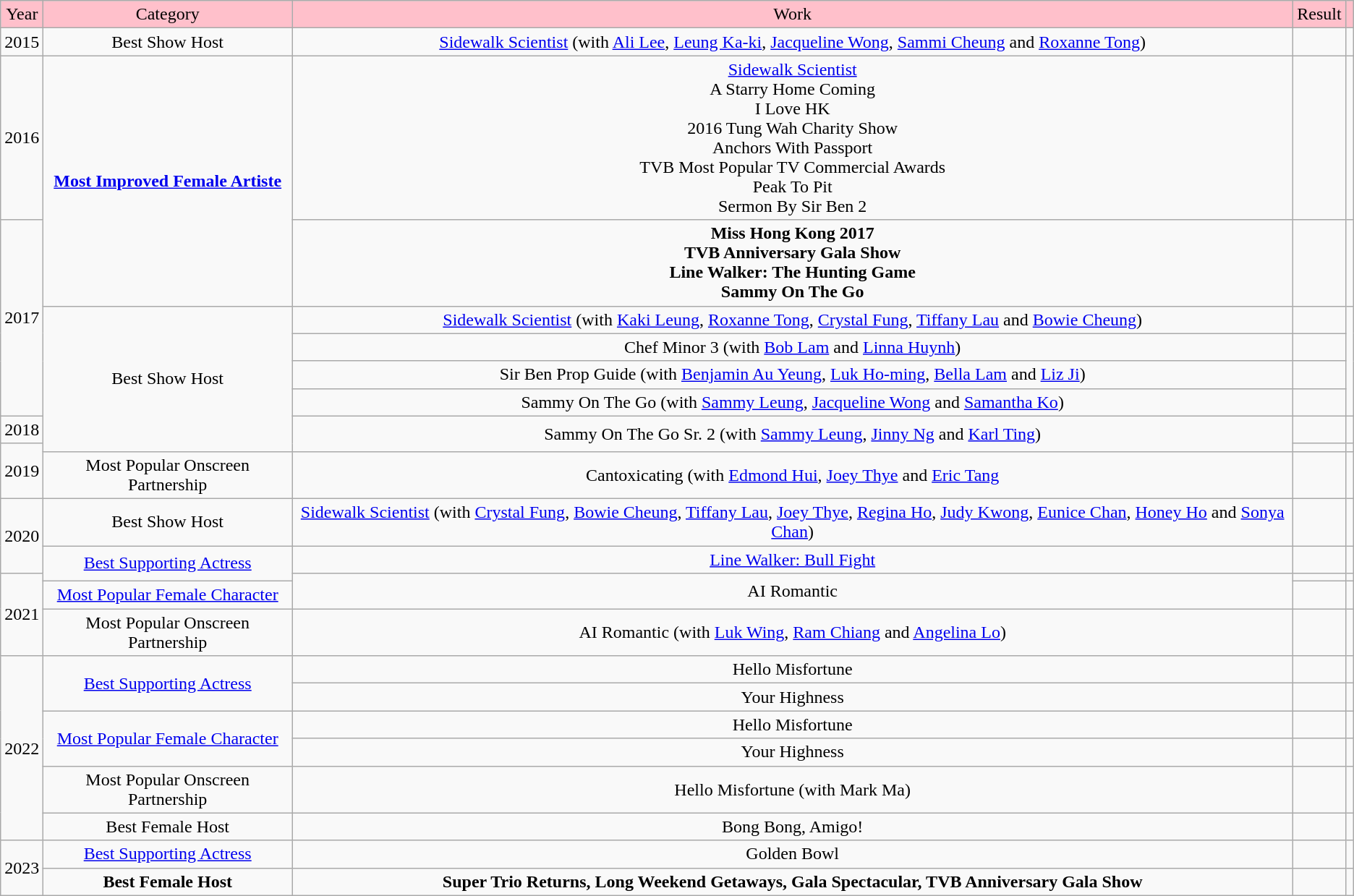<table class="wikitable">
<tr style="background:pink; color:black" align=center>
<td>Year</td>
<td>Category</td>
<td>Work</td>
<td>Result</td>
<td class="unsortable"></td>
</tr>
<tr align="center">
<td>2015</td>
<td>Best Show Host</td>
<td><a href='#'>Sidewalk Scientist</a> (with <a href='#'>Ali Lee</a>, <a href='#'>Leung Ka-ki</a>, <a href='#'>Jacqueline Wong</a>, <a href='#'>Sammi Cheung</a> and <a href='#'>Roxanne Tong</a>)</td>
<td></td>
<td></td>
</tr>
<tr align="center">
<td>2016</td>
<td rowspan=2><strong><a href='#'>Most Improved Female Artiste</a></strong></td>
<td><a href='#'>Sidewalk Scientist</a> <br> A Starry Home Coming <br> I Love HK <br> 2016 Tung Wah Charity Show <br> Anchors With Passport <br> TVB Most Popular TV Commercial Awards <br> Peak To Pit <br> Sermon By Sir Ben 2</td>
<td></td>
<td></td>
</tr>
<tr align="center">
<td rowspan="5">2017</td>
<td><strong> Miss Hong Kong 2017 <br> TVB Anniversary Gala Show <br> Line Walker: The Hunting Game <br> Sammy On The Go </strong></td>
<td></td>
<td></td>
</tr>
<tr align="center">
<td rowspan="6">Best Show Host</td>
<td><a href='#'>Sidewalk Scientist</a> (with <a href='#'>Kaki Leung</a>, <a href='#'>Roxanne Tong</a>, <a href='#'>Crystal Fung</a>, <a href='#'>Tiffany Lau</a> and <a href='#'>Bowie Cheung</a>)</td>
<td></td>
<td rowspan="4"></td>
</tr>
<tr align="center">
<td>Chef Minor 3 (with <a href='#'>Bob Lam</a> and <a href='#'>Linna Huynh</a>)</td>
<td></td>
</tr>
<tr align="center">
<td>Sir Ben Prop Guide (with <a href='#'>Benjamin Au Yeung</a>, <a href='#'>Luk Ho-ming</a>, <a href='#'>Bella Lam</a> and <a href='#'>Liz Ji</a>)</td>
<td></td>
</tr>
<tr align="center">
<td>Sammy On The Go (with <a href='#'>Sammy Leung</a>, <a href='#'>Jacqueline Wong</a> and <a href='#'>Samantha Ko</a>)</td>
<td></td>
</tr>
<tr align="center">
<td>2018</td>
<td rowspan=2>Sammy On The Go Sr. 2 (with <a href='#'>Sammy Leung</a>, <a href='#'>Jinny Ng</a> and <a href='#'>Karl Ting</a>)</td>
<td></td>
<td></td>
</tr>
<tr align="center">
<td rowspan=2>2019</td>
<td></td>
<td></td>
</tr>
<tr align="center">
<td>Most Popular Onscreen Partnership</td>
<td>Cantoxicating (with <a href='#'>Edmond Hui</a>, <a href='#'>Joey Thye</a> and <a href='#'>Eric Tang</a></td>
<td></td>
<td></td>
</tr>
<tr align="center">
<td rowspan=2>2020</td>
<td>Best Show Host</td>
<td><a href='#'>Sidewalk Scientist</a> (with <a href='#'>Crystal Fung</a>, <a href='#'>Bowie Cheung</a>, <a href='#'>Tiffany Lau</a>, <a href='#'>Joey Thye</a>, <a href='#'>Regina Ho</a>, <a href='#'>Judy Kwong</a>, <a href='#'>Eunice Chan</a>, <a href='#'>Honey Ho</a> and <a href='#'>Sonya Chan</a>)</td>
<td></td>
<td></td>
</tr>
<tr align="center">
<td rowspan=2><a href='#'>Best Supporting Actress</a></td>
<td><a href='#'>Line Walker: Bull Fight</a></td>
<td></td>
<td></td>
</tr>
<tr align="center">
<td rowspan="3">2021</td>
<td rowspan="2">AI Romantic</td>
<td></td>
<td></td>
</tr>
<tr align="center">
<td><a href='#'>Most Popular Female Character</a></td>
<td></td>
<td></td>
</tr>
<tr align="center">
<td>Most Popular Onscreen Partnership</td>
<td>AI Romantic (with <a href='#'>Luk Wing</a>, <a href='#'>Ram Chiang</a> and <a href='#'>Angelina Lo</a>)</td>
<td></td>
<td></td>
</tr>
<tr align="center">
<td rowspan="6">2022</td>
<td rowspan="2"><a href='#'>Best Supporting Actress</a></td>
<td>Hello Misfortune</td>
<td></td>
<td></td>
</tr>
<tr align="center">
<td>Your Highness</td>
<td></td>
<td></td>
</tr>
<tr align="center">
<td rowspan="2"><a href='#'>Most Popular Female Character</a></td>
<td>Hello Misfortune</td>
<td></td>
<td></td>
</tr>
<tr align="center">
<td>Your Highness</td>
<td></td>
<td></td>
</tr>
<tr align="center">
<td>Most Popular Onscreen Partnership</td>
<td>Hello Misfortune (with Mark Ma)</td>
<td></td>
<td></td>
</tr>
<tr align="center">
<td>Best Female Host</td>
<td>Bong Bong, Amigo!</td>
<td></td>
<td></td>
</tr>
<tr align="center">
<td rowspan="2">2023</td>
<td><a href='#'>Best Supporting Actress</a></td>
<td>Golden Bowl</td>
<td></td>
<td></td>
</tr>
<tr align="center">
<td><strong> Best Female Host </strong></td>
<td><strong> Super Trio Returns, Long Weekend Getaways, Gala Spectacular, TVB Anniversary Gala Show </strong></td>
<td></td>
<td></td>
</tr>
</table>
